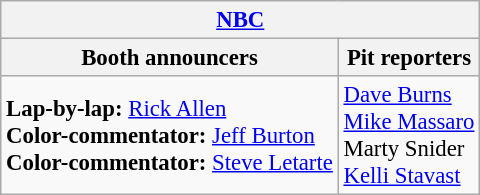<table class="wikitable" style="font-size: 95%;">
<tr>
<th colspan="2"><a href='#'>NBC</a></th>
</tr>
<tr>
<th>Booth announcers</th>
<th>Pit reporters</th>
</tr>
<tr>
<td><strong>Lap-by-lap:</strong> <a href='#'>Rick Allen</a><br><strong>Color-commentator:</strong> <a href='#'>Jeff Burton</a><br><strong>Color-commentator:</strong> <a href='#'>Steve Letarte</a></td>
<td><a href='#'>Dave Burns</a><br><a href='#'>Mike Massaro</a><br>Marty Snider<br><a href='#'>Kelli Stavast</a></td>
</tr>
</table>
